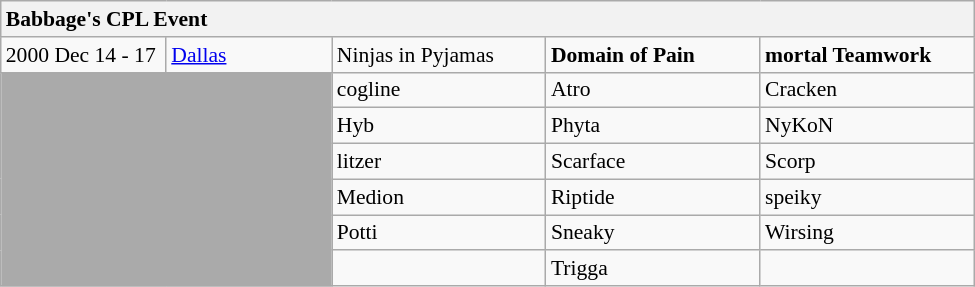<table class="wikitable collapsible collapsed"  style="font-size:90%; margin:0; width:650px;">
<tr>
<th colspan="5" style="text-align:left;">Babbage's CPL Event</th>
</tr>
<tr>
<td style="width:17%;">2000 Dec 14 - 17</td>
<td style="width:17%;"> <a href='#'>Dallas</a></td>
<td style="width:22%;"> Ninjas in Pyjamas</td>
<td style="width:22%;"> <strong>Domain of Pain</strong></td>
<td style="width:22%;"> <strong>mortal Teamwork</strong></td>
</tr>
<tr>
<td colspan="2" rowspan="6" style="background:#aaa;"></td>
<td> cogline</td>
<td> Atro</td>
<td> Cracken</td>
</tr>
<tr>
<td> Hyb</td>
<td> Phyta</td>
<td> NyKoN</td>
</tr>
<tr>
<td> litzer</td>
<td> Scarface</td>
<td> Scorp</td>
</tr>
<tr>
<td> Medion</td>
<td> Riptide</td>
<td> speiky</td>
</tr>
<tr>
<td> Potti</td>
<td> Sneaky</td>
<td> Wirsing</td>
</tr>
<tr>
<td></td>
<td> Trigga</td>
<td></td>
</tr>
</table>
